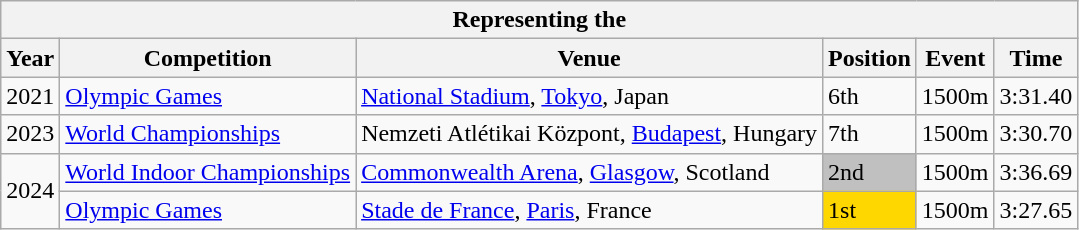<table class="wikitable">
<tr>
<th colspan="6">Representing the </th>
</tr>
<tr>
<th>Year</th>
<th>Competition</th>
<th>Venue</th>
<th>Position</th>
<th>Event</th>
<th>Time</th>
</tr>
<tr>
<td>2021</td>
<td><a href='#'>Olympic Games</a></td>
<td><a href='#'>National Stadium</a>, <a href='#'>Tokyo</a>, Japan</td>
<td>6th</td>
<td>1500m</td>
<td>3:31.40</td>
</tr>
<tr>
<td>2023</td>
<td><a href='#'>World Championships</a></td>
<td>Nemzeti Atlétikai Központ, <a href='#'>Budapest</a>, Hungary</td>
<td>7th</td>
<td>1500m</td>
<td>3:30.70</td>
</tr>
<tr>
<td rowspan=2>2024</td>
<td><a href='#'>World Indoor Championships</a></td>
<td><a href='#'>Commonwealth Arena</a>, <a href='#'>Glasgow</a>, Scotland</td>
<td bgcolor=silver>2nd</td>
<td>1500m</td>
<td>3:36.69</td>
</tr>
<tr>
<td><a href='#'>Olympic Games</a></td>
<td><a href='#'>Stade de France</a>, <a href='#'>Paris</a>, France</td>
<td bgcolor=gold>1st</td>
<td>1500m</td>
<td>3:27.65 <strong></strong></td>
</tr>
</table>
